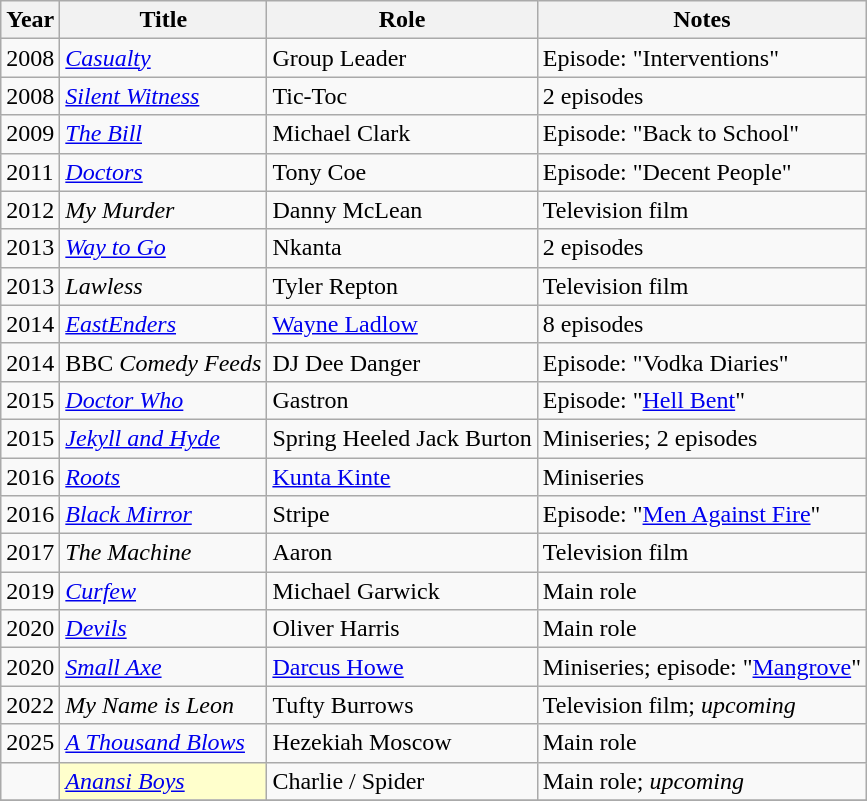<table class="wikitable sortable">
<tr>
<th>Year</th>
<th>Title</th>
<th>Role</th>
<th class="unsortable">Notes</th>
</tr>
<tr>
<td>2008</td>
<td><em><a href='#'>Casualty</a></em></td>
<td>Group Leader</td>
<td>Episode: "Interventions"</td>
</tr>
<tr>
<td>2008</td>
<td><em><a href='#'>Silent Witness</a></em></td>
<td>Tic-Toc</td>
<td>2 episodes</td>
</tr>
<tr>
<td>2009</td>
<td><em><a href='#'>The Bill</a></em></td>
<td>Michael Clark</td>
<td>Episode: "Back to School"</td>
</tr>
<tr>
<td>2011</td>
<td><em><a href='#'>Doctors</a></em></td>
<td>Tony Coe</td>
<td>Episode: "Decent People"</td>
</tr>
<tr>
<td>2012</td>
<td><em>My Murder</em></td>
<td>Danny McLean</td>
<td>Television film</td>
</tr>
<tr>
<td>2013</td>
<td><em><a href='#'>Way to Go</a></em></td>
<td>Nkanta</td>
<td>2 episodes</td>
</tr>
<tr>
<td>2013</td>
<td><em>Lawless</em></td>
<td>Tyler Repton</td>
<td>Television film</td>
</tr>
<tr>
<td>2014</td>
<td><em><a href='#'>EastEnders</a></em></td>
<td><a href='#'>Wayne Ladlow</a></td>
<td>8 episodes</td>
</tr>
<tr>
<td>2014</td>
<td>BBC <em>Comedy Feeds</em></td>
<td>DJ Dee Danger</td>
<td>Episode: "Vodka Diaries"</td>
</tr>
<tr>
<td>2015</td>
<td><em><a href='#'>Doctor Who</a></em></td>
<td>Gastron</td>
<td>Episode: "<a href='#'>Hell Bent</a>"</td>
</tr>
<tr>
<td>2015</td>
<td><em><a href='#'>Jekyll and Hyde</a></em></td>
<td>Spring Heeled Jack Burton</td>
<td>Miniseries; 2 episodes</td>
</tr>
<tr>
<td>2016</td>
<td><em><a href='#'>Roots</a></em></td>
<td><a href='#'>Kunta Kinte</a></td>
<td>Miniseries</td>
</tr>
<tr>
<td>2016</td>
<td><em><a href='#'>Black Mirror</a></em></td>
<td>Stripe</td>
<td>Episode: "<a href='#'>Men Against Fire</a>"</td>
</tr>
<tr>
<td>2017</td>
<td><em>The Machine</em></td>
<td>Aaron</td>
<td>Television film</td>
</tr>
<tr>
<td>2019</td>
<td><em><a href='#'>Curfew</a></em></td>
<td>Michael Garwick</td>
<td>Main role</td>
</tr>
<tr>
<td>2020</td>
<td><em><a href='#'>Devils</a></em></td>
<td>Oliver Harris</td>
<td>Main role</td>
</tr>
<tr>
<td>2020</td>
<td><em><a href='#'>Small Axe</a></em></td>
<td><a href='#'>Darcus Howe</a></td>
<td>Miniseries; episode: "<a href='#'>Mangrove</a>"</td>
</tr>
<tr>
<td>2022</td>
<td><em>My Name is Leon</em></td>
<td>Tufty Burrows</td>
<td>Television film; <em>upcoming</em></td>
</tr>
<tr>
<td>2025</td>
<td><em><a href='#'>A Thousand Blows</a></em></td>
<td>Hezekiah Moscow</td>
<td>Main role</td>
</tr>
<tr>
<td></td>
<td style="background:#FFFFCC;"> <em><a href='#'>Anansi Boys</a></em></td>
<td>Charlie / Spider</td>
<td>Main role; <em>upcoming</em></td>
</tr>
<tr>
</tr>
</table>
